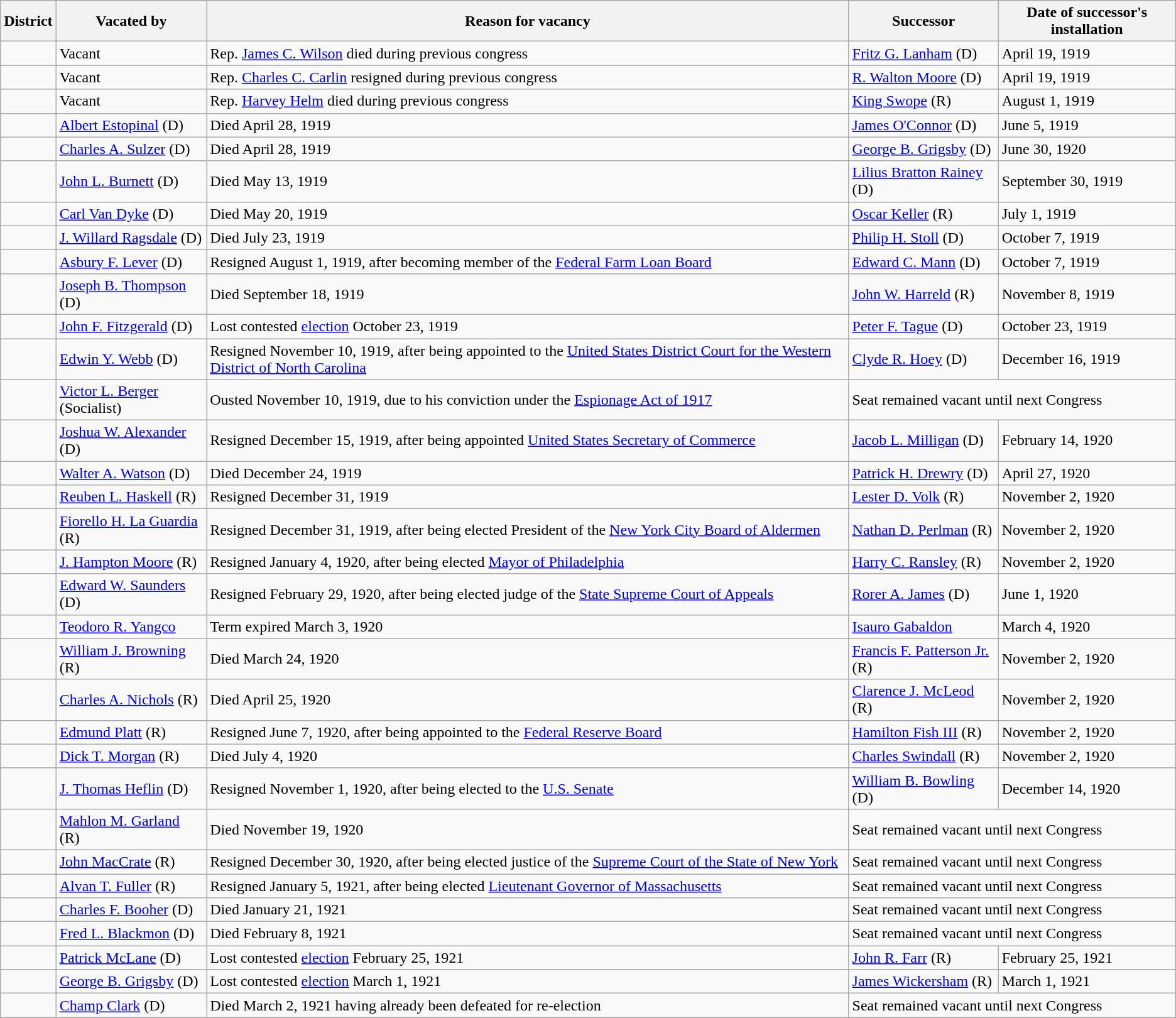<table class="wikitable sortable">
<tr>
<th>District</th>
<th>Vacated by</th>
<th>Reason for vacancy</th>
<th>Successor</th>
<th>Date of successor's installation</th>
</tr>
<tr>
<td></td>
<td>Vacant</td>
<td>Rep. <a href='#'>James C. Wilson</a> died during previous congress</td>
<td><a href='#'>Fritz G. Lanham</a> (D)</td>
<td>April 19, 1919</td>
</tr>
<tr>
<td></td>
<td>Vacant</td>
<td>Rep. <a href='#'>Charles C. Carlin</a> resigned during previous congress</td>
<td><a href='#'>R. Walton Moore</a> (D)</td>
<td>April 19, 1919</td>
</tr>
<tr>
<td></td>
<td>Vacant</td>
<td>Rep. <a href='#'>Harvey Helm</a> died during previous congress</td>
<td><a href='#'>King Swope</a> (R)</td>
<td>August 1, 1919</td>
</tr>
<tr>
<td></td>
<td><a href='#'>Albert Estopinal</a> (D)</td>
<td>Died April 28, 1919</td>
<td><a href='#'>James O'Connor</a> (D)</td>
<td>June 5, 1919</td>
</tr>
<tr>
<td></td>
<td><a href='#'>Charles A. Sulzer</a> (D)</td>
<td>Died April 28, 1919</td>
<td><a href='#'>George B. Grigsby</a> (D)</td>
<td>June 30, 1920</td>
</tr>
<tr>
<td></td>
<td><a href='#'>John L. Burnett</a> (D)</td>
<td>Died May 13, 1919</td>
<td><a href='#'>Lilius Bratton Rainey</a> (D)</td>
<td>September 30, 1919</td>
</tr>
<tr>
<td></td>
<td><a href='#'>Carl Van Dyke</a> (D)</td>
<td>Died May 20, 1919</td>
<td><a href='#'>Oscar Keller</a> (R)</td>
<td>July 1, 1919</td>
</tr>
<tr>
<td></td>
<td><a href='#'>J. Willard Ragsdale</a> (D)</td>
<td>Died July 23, 1919</td>
<td><a href='#'>Philip H. Stoll</a> (D)</td>
<td>October 7, 1919</td>
</tr>
<tr>
<td></td>
<td><a href='#'>Asbury F. Lever</a> (D)</td>
<td>Resigned August 1, 1919, after becoming member of the <a href='#'>Federal Farm Loan Board</a></td>
<td><a href='#'>Edward C. Mann</a> (D)</td>
<td>October 7, 1919</td>
</tr>
<tr>
<td></td>
<td><a href='#'>Joseph B. Thompson</a> (D)</td>
<td>Died September 18, 1919</td>
<td><a href='#'>John W. Harreld</a> (R)</td>
<td>November 8, 1919</td>
</tr>
<tr>
<td></td>
<td><a href='#'>John F. Fitzgerald</a> (D)</td>
<td>Lost contested <a href='#'>election</a> October 23, 1919</td>
<td><a href='#'>Peter F. Tague</a> (D)</td>
<td>October 23, 1919</td>
</tr>
<tr>
<td></td>
<td><a href='#'>Edwin Y. Webb</a> (D)</td>
<td>Resigned November 10, 1919, after being appointed to the <a href='#'>United States District Court for the Western District of North Carolina</a></td>
<td><a href='#'>Clyde R. Hoey</a> (D)</td>
<td>December 16, 1919</td>
</tr>
<tr>
<td></td>
<td><a href='#'>Victor L. Berger</a> (Socialist)</td>
<td>Ousted November 10, 1919, due to his conviction under the <a href='#'>Espionage Act of 1917</a></td>
<td colspan=2>Seat remained vacant until next Congress</td>
</tr>
<tr>
<td></td>
<td><a href='#'>Joshua W. Alexander</a> (D)</td>
<td>Resigned December 15, 1919, after being appointed <a href='#'>United States Secretary of Commerce</a></td>
<td><a href='#'>Jacob L. Milligan</a> (D)</td>
<td>February 14, 1920</td>
</tr>
<tr>
<td></td>
<td><a href='#'>Walter A. Watson</a> (D)</td>
<td>Died December 24, 1919</td>
<td><a href='#'>Patrick H. Drewry</a> (D)</td>
<td>April 27, 1920</td>
</tr>
<tr>
<td></td>
<td><a href='#'>Reuben L. Haskell</a> (R)</td>
<td>Resigned December 31, 1919</td>
<td><a href='#'>Lester D. Volk</a> (R)</td>
<td>November 2, 1920</td>
</tr>
<tr>
<td></td>
<td><a href='#'>Fiorello H. La Guardia</a> (R)</td>
<td>Resigned December 31, 1919, after being elected President of the <a href='#'>New York City Board of Aldermen</a></td>
<td><a href='#'>Nathan D. Perlman</a> (R)</td>
<td>November 2, 1920</td>
</tr>
<tr>
<td></td>
<td><a href='#'>J. Hampton Moore</a> (R)</td>
<td>Resigned January 4, 1920, after being elected <a href='#'>Mayor of Philadelphia</a></td>
<td><a href='#'>Harry C. Ransley</a> (R)</td>
<td>November 2, 1920</td>
</tr>
<tr>
<td></td>
<td><a href='#'>Edward W. Saunders</a> (D)</td>
<td>Resigned February 29, 1920, after being elected judge of the <a href='#'>State Supreme Court of Appeals</a></td>
<td><a href='#'>Rorer A. James</a> (D)</td>
<td>June 1, 1920</td>
</tr>
<tr>
<td></td>
<td><a href='#'>Teodoro R. Yangco</a></td>
<td>Term expired March 3, 1920</td>
<td><a href='#'>Isauro Gabaldon</a></td>
<td>March 4, 1920</td>
</tr>
<tr>
<td></td>
<td><a href='#'>William J. Browning</a> (R)</td>
<td>Died March 24, 1920</td>
<td><a href='#'>Francis F. Patterson Jr.</a> (R)</td>
<td>November 2, 1920</td>
</tr>
<tr>
<td></td>
<td><a href='#'>Charles A. Nichols</a> (R)</td>
<td>Died April 25, 1920</td>
<td><a href='#'>Clarence J. McLeod</a> (R)</td>
<td>November 2, 1920</td>
</tr>
<tr>
<td></td>
<td><a href='#'>Edmund Platt</a> (R)</td>
<td>Resigned June 7, 1920, after being appointed to the <a href='#'>Federal Reserve Board</a></td>
<td><a href='#'>Hamilton Fish III</a> (R)</td>
<td>November 2, 1920</td>
</tr>
<tr>
<td></td>
<td><a href='#'>Dick T. Morgan</a> (R)</td>
<td>Died July 4, 1920</td>
<td><a href='#'>Charles Swindall</a> (R)</td>
<td>November 2, 1920</td>
</tr>
<tr>
<td></td>
<td><a href='#'>J. Thomas Heflin</a> (D)</td>
<td>Resigned November 1, 1920, after being elected to the <a href='#'>U.S. Senate</a></td>
<td><a href='#'>William B. Bowling</a> (D)</td>
<td>December 14, 1920</td>
</tr>
<tr>
<td></td>
<td><a href='#'>Mahlon M. Garland</a> (R)</td>
<td>Died November 19, 1920</td>
<td colspan=2>Seat remained vacant until next Congress</td>
</tr>
<tr>
<td></td>
<td><a href='#'>John MacCrate</a> (R)</td>
<td>Resigned December 30, 1920, after being elected justice of the <a href='#'>Supreme Court of the State of New York</a></td>
<td colspan=2>Seat remained vacant until next Congress</td>
</tr>
<tr>
<td></td>
<td><a href='#'>Alvan T. Fuller</a> (R)</td>
<td>Resigned January 5, 1921, after being elected <a href='#'>Lieutenant Governor of Massachusetts</a></td>
<td colspan=2>Seat remained vacant until next Congress</td>
</tr>
<tr>
<td></td>
<td><a href='#'>Charles F. Booher</a> (D)</td>
<td>Died January 21, 1921</td>
<td colspan=2>Seat remained vacant until next Congress</td>
</tr>
<tr>
<td></td>
<td><a href='#'>Fred L. Blackmon</a> (D)</td>
<td>Died February 8, 1921</td>
<td colspan=2>Seat remained vacant until next Congress</td>
</tr>
<tr>
<td></td>
<td><a href='#'>Patrick McLane</a> (D)</td>
<td>Lost contested <a href='#'>election</a> February 25, 1921</td>
<td><a href='#'>John R. Farr</a> (R)</td>
<td>February 25, 1921</td>
</tr>
<tr>
<td></td>
<td><a href='#'>George B. Grigsby</a> (D)</td>
<td>Lost contested <a href='#'>election</a> March 1, 1921</td>
<td><a href='#'>James Wickersham</a> (R)</td>
<td>March 1, 1921</td>
</tr>
<tr>
<td></td>
<td><a href='#'>Champ Clark</a> (D)</td>
<td>Died March 2, 1921 having already been defeated for re-election</td>
<td colspan=2>Seat remained vacant until next Congress</td>
</tr>
</table>
